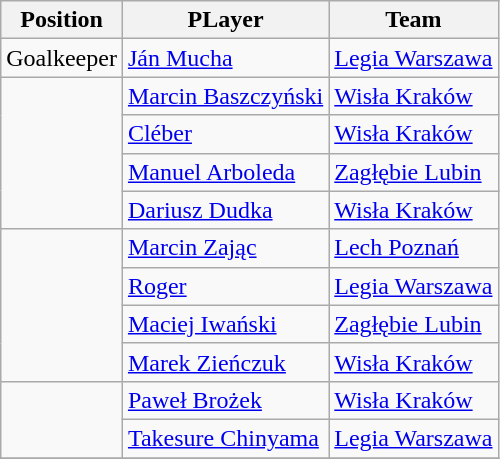<table class="wikitable">
<tr>
<th>Position</th>
<th>PLayer</th>
<th>Team</th>
</tr>
<tr>
<td>Goalkeeper</td>
<td> <a href='#'>Ján Mucha</a></td>
<td><a href='#'>Legia Warszawa</a></td>
</tr>
<tr>
<td rowspan="4"></td>
<td> <a href='#'>Marcin Baszczyński</a></td>
<td><a href='#'>Wisła Kraków</a></td>
</tr>
<tr>
<td> <a href='#'>Cléber</a></td>
<td><a href='#'>Wisła Kraków</a></td>
</tr>
<tr>
<td> <a href='#'>Manuel Arboleda</a></td>
<td><a href='#'>Zagłębie Lubin</a></td>
</tr>
<tr>
<td> <a href='#'>Dariusz Dudka</a></td>
<td><a href='#'>Wisła Kraków</a></td>
</tr>
<tr>
<td rowspan="4"></td>
<td> <a href='#'>Marcin Zając</a></td>
<td><a href='#'>Lech Poznań</a></td>
</tr>
<tr>
<td> <a href='#'>Roger</a></td>
<td><a href='#'>Legia Warszawa</a></td>
</tr>
<tr>
<td> <a href='#'>Maciej Iwański</a></td>
<td><a href='#'>Zagłębie Lubin</a></td>
</tr>
<tr>
<td> <a href='#'>Marek Zieńczuk</a></td>
<td><a href='#'>Wisła Kraków</a></td>
</tr>
<tr>
<td rowspan="2"></td>
<td> <a href='#'>Paweł Brożek</a></td>
<td><a href='#'>Wisła Kraków</a></td>
</tr>
<tr>
<td> <a href='#'>Takesure Chinyama</a></td>
<td><a href='#'>Legia Warszawa</a></td>
</tr>
<tr>
</tr>
</table>
